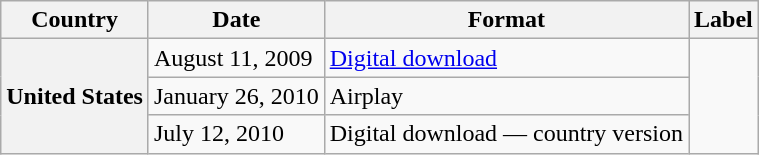<table class="wikitable plainrowheaders">
<tr>
<th scope="col">Country</th>
<th scope="col">Date</th>
<th scope="col">Format</th>
<th scope="col">Label</th>
</tr>
<tr>
<th scope="row" rowspan="3">United States</th>
<td>August 11, 2009</td>
<td><a href='#'>Digital download</a></td>
<td rowspan="3"></td>
</tr>
<tr>
<td>January 26, 2010</td>
<td>Airplay</td>
</tr>
<tr>
<td>July 12, 2010</td>
<td>Digital download — country version</td>
</tr>
</table>
